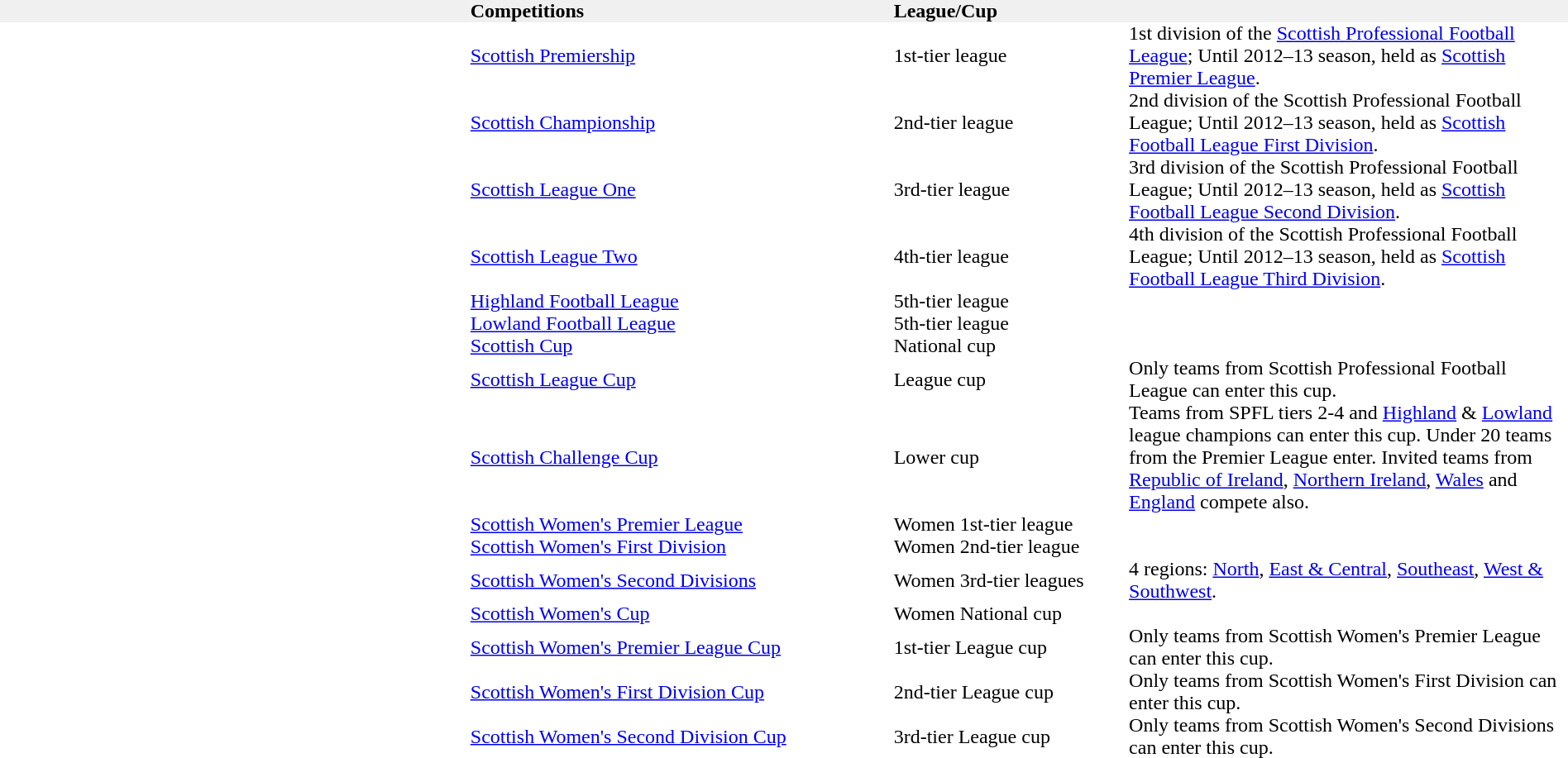<table width="100%" cellspacing="0" cellpadding="0">
<tr bgcolor="F0F0F0">
<th width="30%" align="left"></th>
<th width="27%" align="left">Competitions</th>
<th width="15%" align="left">League/Cup</th>
<th width="55%" align="left"></th>
</tr>
<tr>
<td></td>
<td><a href='#'>Scottish Premiership</a></td>
<td>1st-tier league</td>
<td>1st division of the <a href='#'>Scottish Professional Football League</a>; Until 2012–13 season, held as <a href='#'>Scottish Premier League</a>.</td>
</tr>
<tr>
<td></td>
<td><a href='#'>Scottish Championship</a></td>
<td>2nd-tier league</td>
<td>2nd division of the Scottish Professional Football League; Until 2012–13 season, held as <a href='#'>Scottish Football League First Division</a>.</td>
</tr>
<tr>
<td></td>
<td><a href='#'>Scottish League One</a></td>
<td>3rd-tier league</td>
<td>3rd division of the Scottish Professional Football League; Until 2012–13 season, held as <a href='#'>Scottish Football League Second Division</a>.</td>
</tr>
<tr>
<td></td>
<td><a href='#'>Scottish League Two</a></td>
<td>4th-tier league</td>
<td>4th division of the Scottish Professional Football League; Until 2012–13 season, held as <a href='#'>Scottish Football League Third Division</a>.</td>
</tr>
<tr>
<td></td>
<td><a href='#'>Highland Football League</a></td>
<td>5th-tier league</td>
<td></td>
</tr>
<tr>
<td></td>
<td><a href='#'>Lowland Football League</a></td>
<td>5th-tier league</td>
<td></td>
</tr>
<tr>
<td></td>
<td><a href='#'>Scottish Cup</a></td>
<td>National cup</td>
<td> </td>
</tr>
<tr>
<td></td>
<td><a href='#'>Scottish League Cup</a></td>
<td>League cup</td>
<td>Only teams from Scottish Professional Football League can enter this cup.</td>
</tr>
<tr>
<td></td>
<td><a href='#'>Scottish Challenge Cup</a></td>
<td>Lower cup</td>
<td>Teams from SPFL tiers 2-4 and <a href='#'>Highland</a> & <a href='#'>Lowland</a> league champions can enter this cup. Under 20 teams from the Premier League enter. Invited teams from <a href='#'>Republic of Ireland</a>, <a href='#'>Northern Ireland</a>, <a href='#'>Wales</a> and <a href='#'>England</a> compete also.</td>
</tr>
<tr>
<td></td>
<td><a href='#'>Scottish Women's Premier League</a></td>
<td>Women 1st-tier league</td>
<td></td>
</tr>
<tr>
<td></td>
<td><a href='#'>Scottish Women's First Division</a></td>
<td>Women 2nd-tier league</td>
<td></td>
</tr>
<tr>
<td></td>
<td><a href='#'>Scottish Women's Second Divisions</a></td>
<td>Women 3rd-tier leagues</td>
<td>4 regions: <a href='#'>North</a>, <a href='#'>East & Central</a>, <a href='#'>Southeast</a>, <a href='#'>West & Southwest</a>.</td>
</tr>
<tr>
<td></td>
<td><a href='#'>Scottish Women's Cup</a></td>
<td>Women National cup</td>
<td> </td>
</tr>
<tr>
<td></td>
<td><a href='#'>Scottish Women's Premier League Cup</a></td>
<td>1st-tier League cup</td>
<td>Only teams from Scottish Women's Premier League can enter this cup.</td>
</tr>
<tr>
<td></td>
<td><a href='#'>Scottish Women's First Division Cup</a></td>
<td>2nd-tier League cup</td>
<td>Only teams from Scottish Women's First Division can enter this cup.</td>
</tr>
<tr>
<td></td>
<td><a href='#'>Scottish Women's Second Division Cup</a></td>
<td>3rd-tier League cup</td>
<td>Only teams from Scottish Women's Second Divisions can enter this cup.</td>
</tr>
</table>
